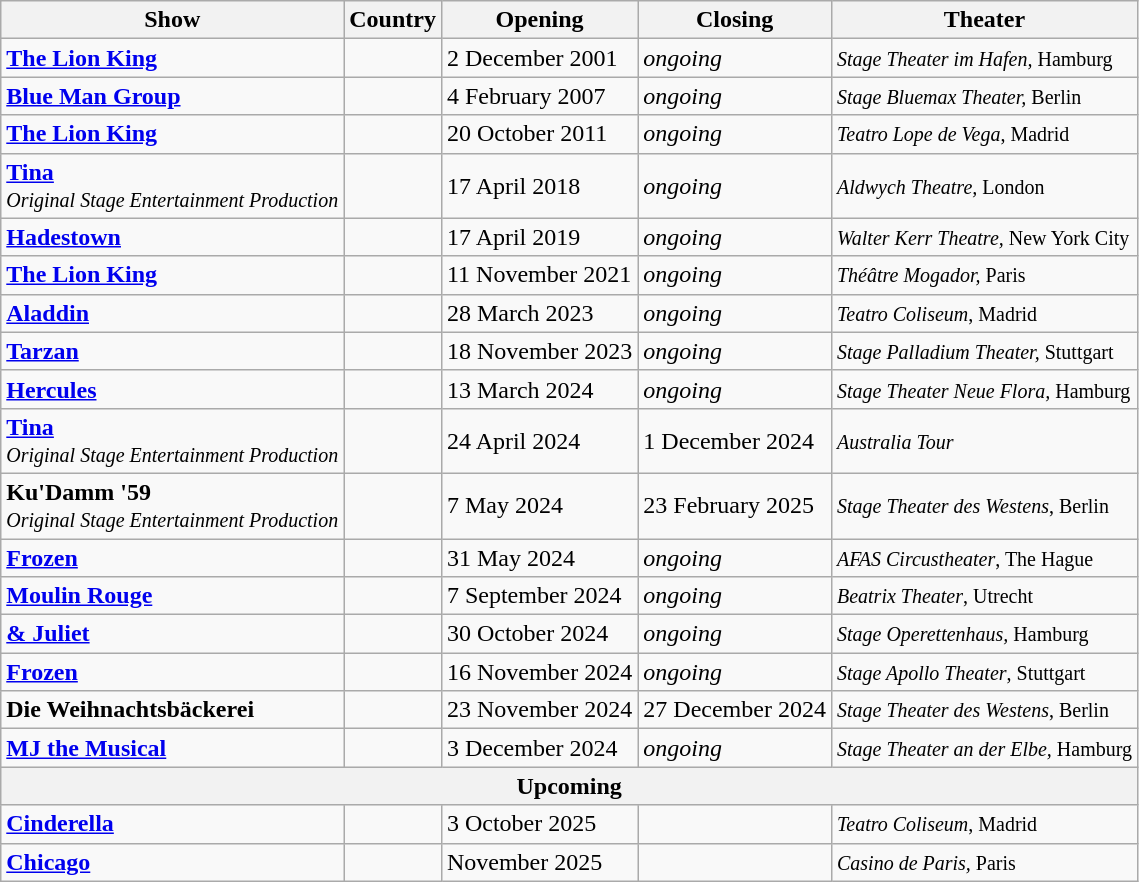<table class="wikitable sortable">
<tr>
<th>Show</th>
<th>Country</th>
<th>Opening</th>
<th>Closing</th>
<th>Theater</th>
</tr>
<tr>
<td><a href='#'><strong>The Lion King</strong></a></td>
<td></td>
<td>2 December 2001</td>
<td><em>ongoing</em></td>
<td><small><em>Stage Theater im Hafen,</em> Hamburg</small></td>
</tr>
<tr>
<td><strong><a href='#'>Blue Man Group</a></strong></td>
<td></td>
<td>4 February 2007</td>
<td><em>ongoing</em></td>
<td><small><em>Stage Bluemax Theater,</em> Berlin</small></td>
</tr>
<tr>
<td><a href='#'><strong>The Lion King</strong></a></td>
<td></td>
<td>20 October 2011</td>
<td><em>ongoing</em></td>
<td><small><em>Teatro Lope de Vega</em>, Madrid</small></td>
</tr>
<tr>
<td><strong><a href='#'>Tina</a></strong><br><em><small>Original Stage Entertainment Production</small></em></td>
<td></td>
<td>17 April 2018</td>
<td><em>ongoing</em></td>
<td><small><em>Aldwych Theatre,</em> London</small></td>
</tr>
<tr>
<td><strong><a href='#'>Hadestown</a></strong></td>
<td></td>
<td>17 April 2019</td>
<td><em>ongoing</em></td>
<td><small><em>Walter Kerr Theatre,</em> New York City</small></td>
</tr>
<tr>
<td><a href='#'><strong>The Lion King</strong></a></td>
<td></td>
<td>11 November 2021</td>
<td><em>ongoing</em></td>
<td><small><em>Théâtre Mogador,</em> Paris</small></td>
</tr>
<tr>
<td><strong><a href='#'>Aladdin</a></strong></td>
<td></td>
<td>28 March 2023</td>
<td><em>ongoing</em></td>
<td><small><em>Teatro Coliseum</em>, Madrid</small></td>
</tr>
<tr>
<td><strong><a href='#'>Tarzan</a></strong></td>
<td></td>
<td>18 November 2023</td>
<td><em>ongoing</em></td>
<td><small><em>Stage Palladium Theater,</em> Stuttgart</small></td>
</tr>
<tr>
<td><strong><a href='#'>Hercules</a></strong></td>
<td></td>
<td>13 March 2024</td>
<td><em>ongoing</em></td>
<td><small><em>Stage Theater Neue Flora,</em> Hamburg</small></td>
</tr>
<tr>
<td><strong><a href='#'>Tina</a></strong><br><em><small>Original Stage Entertainment Production</small></em></td>
<td></td>
<td>24 April 2024</td>
<td>1 December 2024</td>
<td><small><em>Australia Tour</em></small></td>
</tr>
<tr>
<td><strong>Ku'Damm '59</strong><br><em><small>Original Stage Entertainment Production</small></em></td>
<td></td>
<td>7 May 2024</td>
<td>23 February 2025</td>
<td><small><em>Stage Theater des Westens</em>, Berlin</small></td>
</tr>
<tr>
<td><strong><a href='#'>Frozen</a></strong></td>
<td></td>
<td>31 May 2024</td>
<td><em>ongoing</em></td>
<td><small><em>AFAS Circustheater</em>, The Hague</small></td>
</tr>
<tr>
<td><strong><a href='#'>Moulin Rouge</a></strong></td>
<td></td>
<td>7 September 2024</td>
<td><em>ongoing</em></td>
<td><small><em>Beatrix Theater</em>, Utrecht</small></td>
</tr>
<tr>
<td><strong><a href='#'>& Juliet</a></strong></td>
<td></td>
<td>30 October 2024</td>
<td><em>ongoing</em></td>
<td><small><em>Stage Operettenhaus,</em> Hamburg</small></td>
</tr>
<tr>
<td><strong><a href='#'>Frozen</a></strong></td>
<td></td>
<td>16 November 2024</td>
<td><em>ongoing</em></td>
<td><small><em>Stage Apollo Theater</em>, Stuttgart</small></td>
</tr>
<tr>
<td><strong>Die Weihnachtsbäckerei</strong></td>
<td></td>
<td>23 November 2024</td>
<td>27 December 2024</td>
<td><small><em>Stage Theater des Westens</em>, Berlin</small></td>
</tr>
<tr>
<td><strong><a href='#'>MJ the Musical</a></strong></td>
<td></td>
<td>3 December 2024</td>
<td><em>ongoing</em></td>
<td><small><em>Stage Theater an der Elbe,</em> Hamburg</small></td>
</tr>
<tr>
<th colspan="5">Upcoming</th>
</tr>
<tr>
<td><strong><a href='#'>Cinderella</a></strong></td>
<td></td>
<td>3 October 2025</td>
<td></td>
<td><small><em>Teatro Coliseum</em>, Madrid</small></td>
</tr>
<tr>
<td><strong><a href='#'>Chicago</a></strong></td>
<td></td>
<td>November 2025</td>
<td></td>
<td><small><em>Casino de Paris,</em> Paris</small></td>
</tr>
</table>
